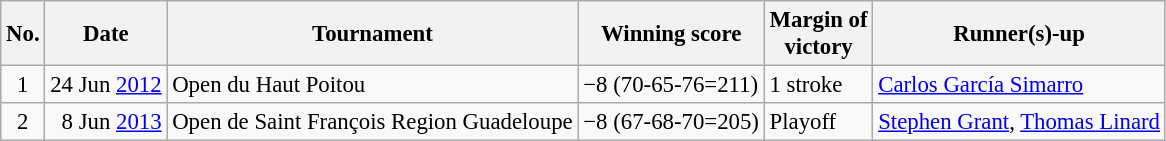<table class="wikitable" style="font-size:95%;">
<tr>
<th>No.</th>
<th>Date</th>
<th>Tournament</th>
<th>Winning score</th>
<th>Margin of<br>victory</th>
<th>Runner(s)-up</th>
</tr>
<tr>
<td align=center>1</td>
<td align=right>24 Jun <a href='#'>2012</a></td>
<td>Open du Haut Poitou</td>
<td>−8 (70-65-76=211)</td>
<td>1 stroke</td>
<td> <a href='#'>Carlos García Simarro</a></td>
</tr>
<tr>
<td align=center>2</td>
<td align=right>8 Jun <a href='#'>2013</a></td>
<td>Open de Saint François Region Guadeloupe</td>
<td>−8 (67-68-70=205)</td>
<td>Playoff</td>
<td> <a href='#'>Stephen Grant</a>,  <a href='#'>Thomas Linard</a></td>
</tr>
</table>
